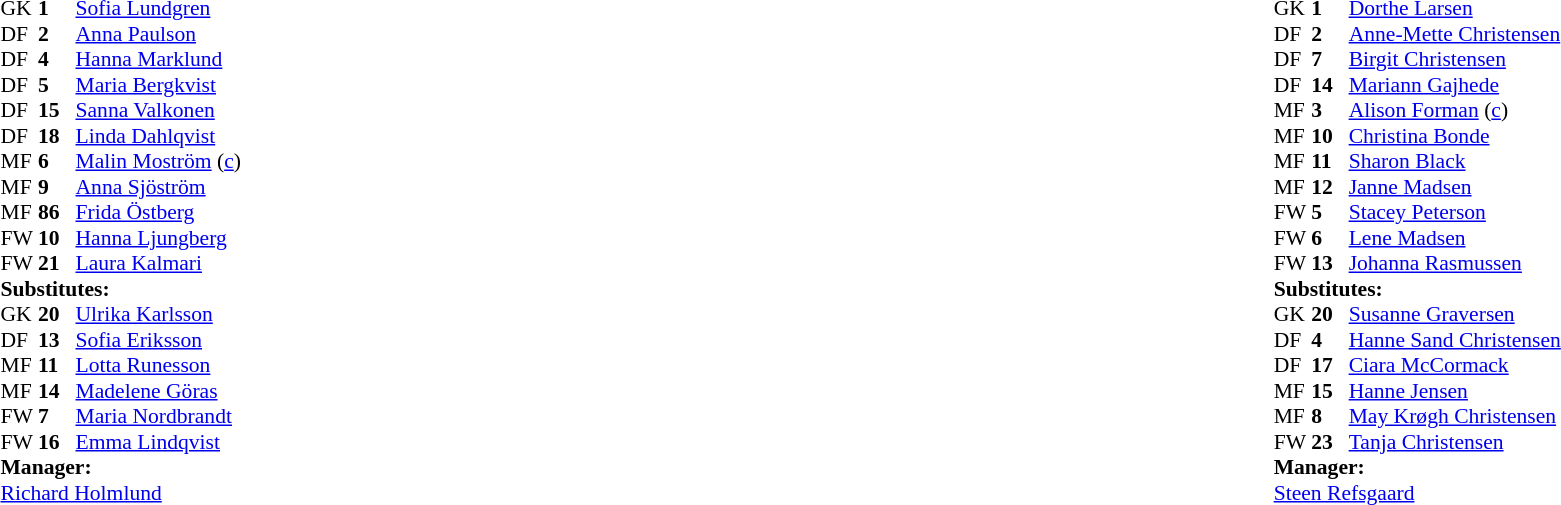<table width="100%">
<tr>
<td valign="top" width="50%"><br><table style="font-size: 90%" cellspacing="0" cellpadding="0">
<tr>
<th width=25></th>
<th width=25></th>
</tr>
<tr>
<td>GK</td>
<td><strong>1</strong></td>
<td> <a href='#'>Sofia Lundgren</a></td>
</tr>
<tr>
<td>DF</td>
<td><strong>2</strong></td>
<td> <a href='#'>Anna Paulson</a></td>
</tr>
<tr>
<td>DF</td>
<td><strong>4</strong></td>
<td> <a href='#'>Hanna Marklund</a></td>
</tr>
<tr>
<td>DF</td>
<td><strong>5</strong></td>
<td> <a href='#'>Maria Bergkvist</a></td>
</tr>
<tr>
<td>DF</td>
<td><strong>15</strong></td>
<td> <a href='#'>Sanna Valkonen</a></td>
</tr>
<tr>
<td>DF</td>
<td><strong>18</strong></td>
<td> <a href='#'>Linda Dahlqvist</a></td>
</tr>
<tr>
<td>MF</td>
<td><strong>6</strong></td>
<td> <a href='#'>Malin Moström</a> (<a href='#'>c</a>)</td>
</tr>
<tr>
<td>MF</td>
<td><strong>9</strong></td>
<td> <a href='#'>Anna Sjöström</a></td>
<td></td>
<td></td>
</tr>
<tr>
<td>MF</td>
<td><strong>86</strong></td>
<td> <a href='#'>Frida Östberg</a></td>
</tr>
<tr>
<td>FW</td>
<td><strong>10</strong></td>
<td> <a href='#'>Hanna Ljungberg</a></td>
</tr>
<tr>
<td>FW</td>
<td><strong>21</strong></td>
<td> <a href='#'>Laura Kalmari</a></td>
<td></td>
<td></td>
</tr>
<tr>
<td colspan=3><strong>Substitutes:</strong></td>
</tr>
<tr>
<td>GK</td>
<td><strong>20</strong></td>
<td> <a href='#'>Ulrika Karlsson</a></td>
</tr>
<tr>
<td>DF</td>
<td><strong>13</strong></td>
<td> <a href='#'>Sofia Eriksson</a></td>
</tr>
<tr>
<td>MF</td>
<td><strong>11</strong></td>
<td> <a href='#'>Lotta Runesson</a></td>
<td></td>
<td></td>
</tr>
<tr>
<td>MF</td>
<td><strong>14</strong></td>
<td> <a href='#'>Madelene Göras</a></td>
</tr>
<tr>
<td>FW</td>
<td><strong>7</strong></td>
<td> <a href='#'>Maria Nordbrandt</a> </td>
<td></td>
<td></td>
</tr>
<tr>
<td>FW</td>
<td><strong>16</strong></td>
<td> <a href='#'>Emma Lindqvist</a></td>
</tr>
<tr>
<td colspan=3><strong>Manager:</strong></td>
</tr>
<tr>
<td colspan=4> <a href='#'>Richard Holmlund</a></td>
</tr>
</table>
</td>
<td valign="top" width="50%"><br><table style="font-size:90%" cellspacing="0" cellpadding="0" align="center">
<tr>
<th width=25></th>
<th width=25></th>
</tr>
<tr>
<td>GK</td>
<td><strong>1</strong></td>
<td> <a href='#'>Dorthe Larsen</a></td>
</tr>
<tr>
<td>DF</td>
<td><strong>2</strong></td>
<td> <a href='#'>Anne-Mette Christensen</a></td>
</tr>
<tr>
<td>DF</td>
<td><strong>7</strong></td>
<td> <a href='#'>Birgit Christensen</a></td>
</tr>
<tr>
<td>DF</td>
<td><strong>14</strong></td>
<td> <a href='#'>Mariann Gajhede</a></td>
</tr>
<tr>
<td>MF</td>
<td><strong>3</strong></td>
<td> <a href='#'>Alison Forman</a> (<a href='#'>c</a>)</td>
</tr>
<tr>
<td>MF</td>
<td><strong>10</strong></td>
<td> <a href='#'>Christina Bonde</a></td>
</tr>
<tr>
<td>MF</td>
<td><strong>11</strong></td>
<td> <a href='#'>Sharon Black</a></td>
</tr>
<tr>
<td>MF</td>
<td><strong>12</strong></td>
<td> <a href='#'>Janne Madsen</a></td>
<td></td>
</tr>
<tr>
<td>FW</td>
<td><strong>5</strong></td>
<td> <a href='#'>Stacey Peterson</a></td>
<td></td>
<td></td>
</tr>
<tr>
<td>FW</td>
<td><strong>6</strong></td>
<td> <a href='#'>Lene Madsen</a></td>
<td></td>
<td></td>
</tr>
<tr>
<td>FW</td>
<td><strong>13</strong></td>
<td> <a href='#'>Johanna Rasmussen</a></td>
<td></td>
<td></td>
</tr>
<tr>
<td colspan=3><strong>Substitutes:</strong></td>
</tr>
<tr>
<td>GK</td>
<td><strong>20</strong></td>
<td> <a href='#'>Susanne Graversen</a></td>
</tr>
<tr>
<td>DF</td>
<td><strong>4</strong></td>
<td> <a href='#'>Hanne Sand Christensen</a></td>
<td></td>
<td></td>
</tr>
<tr>
<td>DF</td>
<td><strong>17</strong></td>
<td> <a href='#'>Ciara McCormack</a></td>
</tr>
<tr>
<td>MF</td>
<td><strong>15</strong></td>
<td> <a href='#'>Hanne Jensen</a></td>
</tr>
<tr>
<td>MF</td>
<td><strong>8</strong></td>
<td> <a href='#'>May Krøgh Christensen</a></td>
<td></td>
<td></td>
</tr>
<tr>
<td>FW</td>
<td><strong>23</strong></td>
<td> <a href='#'>Tanja Christensen</a></td>
<td></td>
<td></td>
</tr>
<tr>
<td colspan=3><strong>Manager:</strong></td>
</tr>
<tr>
<td colspan=4> <a href='#'>Steen Refsgaard</a></td>
</tr>
</table>
</td>
</tr>
</table>
